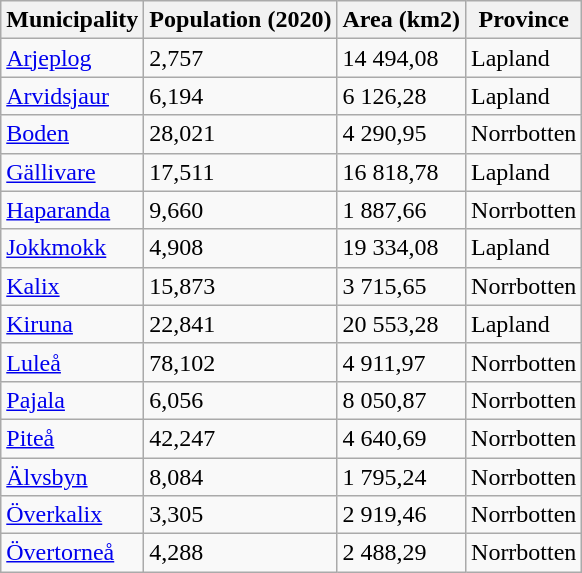<table class="wikitable sortable">
<tr>
<th>Municipality</th>
<th>Population (2020)</th>
<th>Area (km2)</th>
<th>Province</th>
</tr>
<tr>
<td><a href='#'>Arjeplog</a></td>
<td>2,757</td>
<td>14 494,08</td>
<td>Lapland</td>
</tr>
<tr>
<td><a href='#'>Arvidsjaur</a></td>
<td>6,194</td>
<td>6 126,28</td>
<td>Lapland</td>
</tr>
<tr>
<td><a href='#'>Boden</a></td>
<td>28,021</td>
<td>4 290,95</td>
<td>Norrbotten</td>
</tr>
<tr>
<td><a href='#'>Gällivare</a></td>
<td>17,511</td>
<td>16 818,78</td>
<td>Lapland</td>
</tr>
<tr>
<td><a href='#'>Haparanda</a></td>
<td>9,660</td>
<td>1 887,66</td>
<td>Norrbotten</td>
</tr>
<tr>
<td><a href='#'>Jokkmokk</a></td>
<td>4,908</td>
<td>19 334,08</td>
<td>Lapland</td>
</tr>
<tr>
<td><a href='#'>Kalix</a></td>
<td>15,873</td>
<td>3 715,65</td>
<td>Norrbotten</td>
</tr>
<tr>
<td><a href='#'>Kiruna</a></td>
<td>22,841</td>
<td>20 553,28</td>
<td>Lapland</td>
</tr>
<tr>
<td><a href='#'>Luleå</a></td>
<td>78,102</td>
<td>4 911,97</td>
<td>Norrbotten</td>
</tr>
<tr>
<td><a href='#'>Pajala</a></td>
<td>6,056</td>
<td>8 050,87</td>
<td>Norrbotten</td>
</tr>
<tr>
<td><a href='#'>Piteå</a></td>
<td>42,247</td>
<td>4 640,69</td>
<td>Norrbotten</td>
</tr>
<tr>
<td><a href='#'>Älvsbyn</a></td>
<td>8,084</td>
<td>1 795,24</td>
<td>Norrbotten</td>
</tr>
<tr>
<td><a href='#'>Överkalix</a></td>
<td>3,305</td>
<td>2 919,46</td>
<td>Norrbotten</td>
</tr>
<tr>
<td><a href='#'>Övertorneå</a></td>
<td>4,288</td>
<td>2 488,29</td>
<td>Norrbotten</td>
</tr>
</table>
